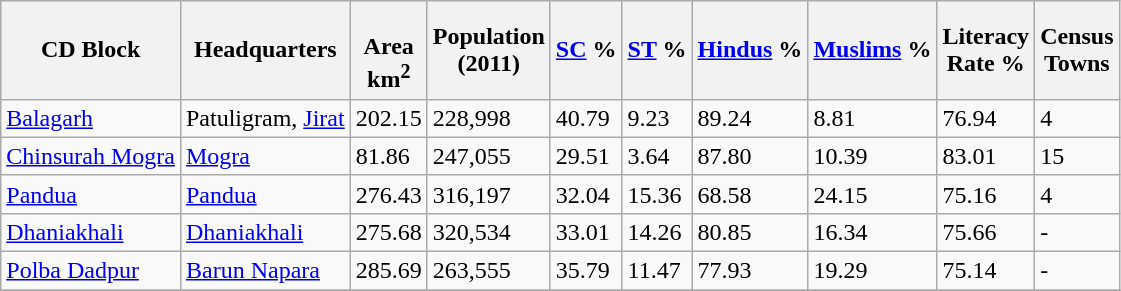<table class="wikitable sortable">
<tr>
<th>CD Block</th>
<th>Headquarters</th>
<th><br>Area<br>km<sup>2</sup></th>
<th>Population<br>(2011)</th>
<th><a href='#'>SC</a> %</th>
<th><a href='#'>ST</a> %</th>
<th><a href='#'>Hindus</a> %</th>
<th><a href='#'>Muslims</a> %</th>
<th>Literacy<br> Rate %</th>
<th>Census<br>Towns</th>
</tr>
<tr>
<td><a href='#'>Balagarh</a></td>
<td>Patuligram, <a href='#'>Jirat</a></td>
<td>202.15</td>
<td>228,998</td>
<td>40.79</td>
<td>9.23</td>
<td>89.24</td>
<td>8.81</td>
<td>76.94</td>
<td>4</td>
</tr>
<tr>
<td><a href='#'>Chinsurah Mogra</a></td>
<td><a href='#'>Mogra</a></td>
<td>81.86</td>
<td>247,055</td>
<td>29.51</td>
<td>3.64</td>
<td>87.80</td>
<td>10.39</td>
<td>83.01</td>
<td>15</td>
</tr>
<tr>
<td><a href='#'>Pandua</a></td>
<td><a href='#'>Pandua</a></td>
<td>276.43</td>
<td>316,197</td>
<td>32.04</td>
<td>15.36</td>
<td>68.58</td>
<td>24.15</td>
<td>75.16</td>
<td>4</td>
</tr>
<tr>
<td><a href='#'>Dhaniakhali</a></td>
<td><a href='#'>Dhaniakhali</a></td>
<td>275.68</td>
<td>320,534</td>
<td>33.01</td>
<td>14.26</td>
<td>80.85</td>
<td>16.34</td>
<td>75.66</td>
<td>-</td>
</tr>
<tr>
<td><a href='#'>Polba Dadpur</a></td>
<td><a href='#'>Barun Napara</a></td>
<td>285.69</td>
<td>263,555</td>
<td>35.79</td>
<td>11.47</td>
<td>77.93</td>
<td>19.29</td>
<td>75.14</td>
<td>-</td>
</tr>
<tr>
</tr>
</table>
